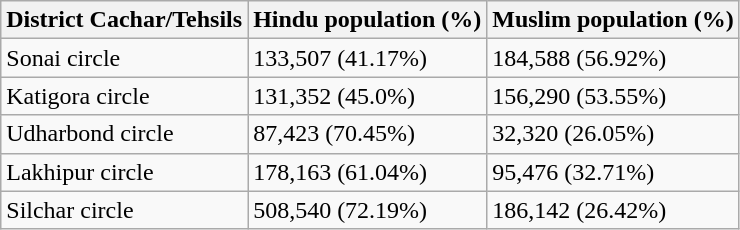<table class="wikitable">
<tr>
<th>District Cachar/Tehsils</th>
<th>Hindu population (%)</th>
<th>Muslim population (%)</th>
</tr>
<tr>
<td>Sonai circle</td>
<td>133,507 (41.17%)</td>
<td>184,588 (56.92%)</td>
</tr>
<tr>
<td>Katigora circle</td>
<td>131,352 (45.0%)</td>
<td>156,290 (53.55%)</td>
</tr>
<tr>
<td>Udharbond circle</td>
<td>87,423 (70.45%)</td>
<td>32,320 (26.05%)</td>
</tr>
<tr>
<td>Lakhipur circle</td>
<td>178,163 (61.04%)</td>
<td>95,476 (32.71%)</td>
</tr>
<tr>
<td>Silchar circle</td>
<td>508,540 (72.19%)</td>
<td>186,142 (26.42%)</td>
</tr>
</table>
